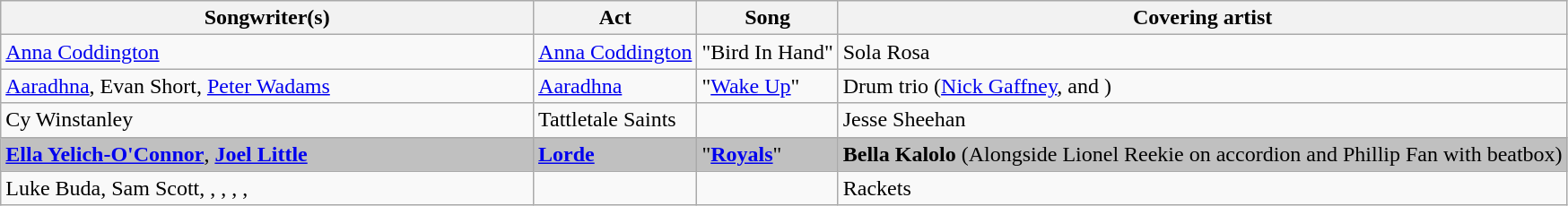<table class="wikitable">
<tr>
<th width="34%">Songwriter(s)</th>
<th>Act</th>
<th>Song</th>
<th>Covering artist</th>
</tr>
<tr>
<td><a href='#'>Anna Coddington</a></td>
<td><a href='#'>Anna Coddington</a></td>
<td>"Bird In Hand"</td>
<td>Sola Rosa</td>
</tr>
<tr>
<td><a href='#'>Aaradhna</a>, Evan Short, <a href='#'>Peter Wadams</a></td>
<td><a href='#'>Aaradhna</a></td>
<td>"<a href='#'>Wake Up</a>"</td>
<td>Drum trio (<a href='#'>Nick Gaffney</a>,  and )</td>
</tr>
<tr>
<td>Cy Winstanley</td>
<td>Tattletale Saints</td>
<td></td>
<td>Jesse Sheehan</td>
</tr>
<tr bgcolor="silver">
<td><strong><a href='#'>Ella Yelich-O'Connor</a></strong>, <strong><a href='#'>Joel Little</a></strong></td>
<td><strong><a href='#'>Lorde</a></strong></td>
<td>"<strong><a href='#'>Royals</a></strong>"</td>
<td><strong>Bella Kalolo</strong> (Alongside Lionel Reekie on accordion and Phillip Fan with beatbox)</td>
</tr>
<tr>
<td>Luke Buda, Sam Scott, , , , , </td>
<td></td>
<td></td>
<td>Rackets</td>
</tr>
</table>
